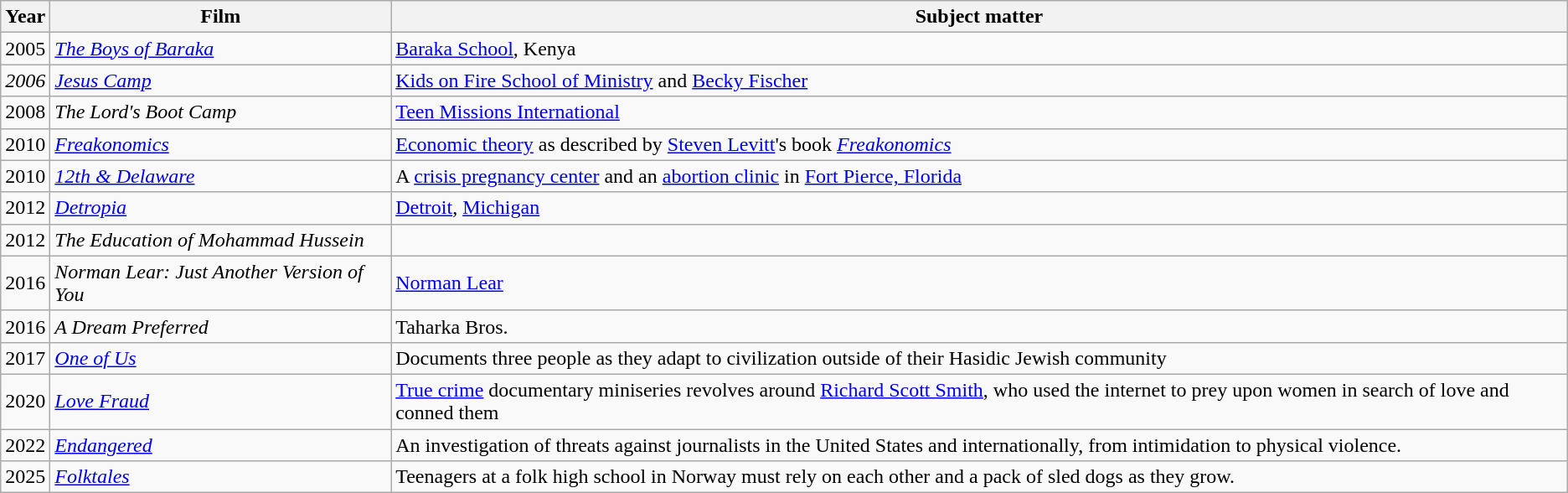<table class="wikitable sortable">
<tr>
<th>Year</th>
<th>Film</th>
<th>Subject matter</th>
</tr>
<tr>
<td>2005</td>
<td><em><a href='#'>The Boys of Baraka</a></em></td>
<td><a href='#'>Baraka School</a>, Kenya</td>
</tr>
<tr>
<td><em>2006</em></td>
<td><em><a href='#'>Jesus Camp</a></em></td>
<td><a href='#'>Kids on Fire School of Ministry</a> and <a href='#'>Becky Fischer</a></td>
</tr>
<tr>
<td>2008</td>
<td><em>The Lord's Boot Camp</em></td>
<td><a href='#'>Teen Missions International</a></td>
</tr>
<tr>
<td>2010</td>
<td><em><a href='#'>Freakonomics</a></em></td>
<td><a href='#'>Economic theory</a> as described by <a href='#'>Steven Levitt</a>'s book <em><a href='#'>Freakonomics</a></em></td>
</tr>
<tr>
<td>2010</td>
<td><em><a href='#'>12th & Delaware</a></em></td>
<td>A <a href='#'>crisis pregnancy center</a> and an <a href='#'>abortion clinic</a> in <a href='#'>Fort Pierce, Florida</a></td>
</tr>
<tr>
<td>2012</td>
<td><em><a href='#'>Detropia</a></em></td>
<td><a href='#'>Detroit</a>, <a href='#'>Michigan</a></td>
</tr>
<tr>
<td>2012</td>
<td><em>The Education of Mohammad Hussein</em></td>
<td></td>
</tr>
<tr>
<td>2016</td>
<td><em>Norman Lear: Just Another Version of You</em></td>
<td><a href='#'>Norman Lear</a></td>
</tr>
<tr>
<td>2016</td>
<td><em>A Dream Preferred</em></td>
<td>Taharka Bros.</td>
</tr>
<tr>
<td>2017</td>
<td><em><a href='#'>One of Us</a></em></td>
<td>Documents three people as they adapt to civilization outside of their Hasidic Jewish community</td>
</tr>
<tr>
<td>2020</td>
<td><em><a href='#'>Love Fraud</a></em></td>
<td><a href='#'>True crime</a> documentary miniseries revolves around <a href='#'>Richard Scott Smith</a>, who used the internet to prey upon women in search of love and conned them</td>
</tr>
<tr>
<td>2022</td>
<td><em><a href='#'>Endangered</a></em></td>
<td>An investigation of threats against journalists in the United States and internationally, from intimidation to physical violence.</td>
</tr>
<tr>
<td>2025</td>
<td><em><a href='#'>Folktales</a></em></td>
<td>Teenagers at a folk high school in Norway must rely on each other and a pack of sled dogs as they grow.</td>
</tr>
</table>
